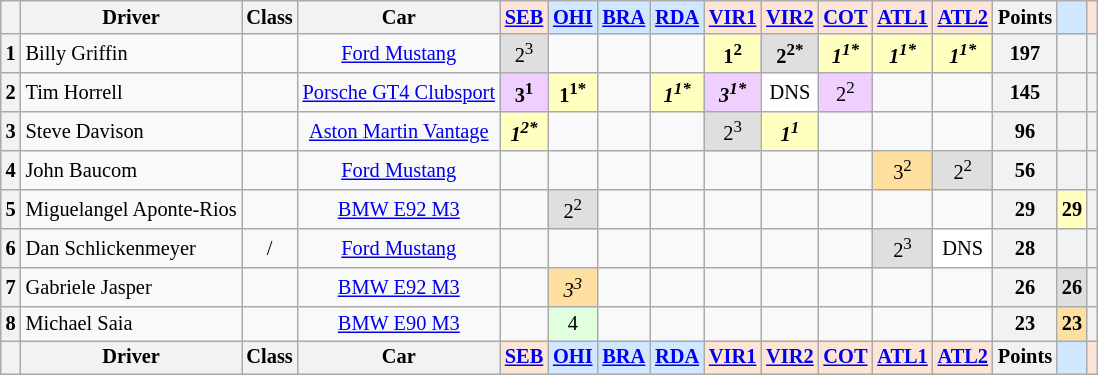<table class="wikitable" style="font-size:85%; text-align:center">
<tr>
<th valign="middle"></th>
<th valign="middle">Driver</th>
<th>Class</th>
<th>Car</th>
<td style="background:#fce4d6;"><a href='#'><strong>SEB</strong></a></td>
<td style="background:#D0E7FF;"><a href='#'><strong>OHI</strong></a></td>
<td style="background:#D0E7FF;"><a href='#'><strong>BRA</strong></a></td>
<td style="background:#D0E7FF;"><a href='#'><strong>RDA</strong></a></td>
<td style="background:#fce4d6;"><a href='#'><strong>VIR1</strong></a></td>
<td style="background:#fce4d6;"><a href='#'><strong>VIR2</strong></a></td>
<td style="background:#fce4d6;"><a href='#'><strong>COT</strong></a></td>
<td style="background:#fce4d6;"><a href='#'><strong>ATL1</strong></a></td>
<td style="background:#fce4d6;"><a href='#'><strong>ATL2</strong></a></td>
<th valign="middle">Points</th>
<td style="background:#D0E7FF;"></td>
<td style="background:#fce4d6;"></td>
</tr>
<tr>
<th>1</th>
<td align="left"> Billy Griffin</td>
<td></td>
<td><a href='#'>Ford Mustang</a></td>
<td style="background:#dfdfdf;">2<sup>3</sup></td>
<td></td>
<td></td>
<td></td>
<td style="background:#ffffbf;"><strong>1<sup>2</sup></strong></td>
<td style="background:#dfdfdf;"><strong>2<sup>2*</sup></strong></td>
<td style="background:#ffffbf;"><strong><em>1<sup>1*</sup></em></strong></td>
<td style="background:#ffffbf;"><strong><em>1<sup>1*</sup></em></strong></td>
<td style="background:#ffffbf;"><strong><em>1<sup>1*</sup></em></strong></td>
<th>197</th>
<th></th>
<th></th>
</tr>
<tr>
<th>2</th>
<td align="left"> Tim Horrell</td>
<td></td>
<td><a href='#'>Porsche GT4 Clubsport</a></td>
<td style="background:#efcfff;"><strong>3<sup>1</sup></strong></td>
<td style="background:#ffffbf;"><strong>1<sup>1*</sup></strong></td>
<td></td>
<td style="background:#ffffbf;"><strong><em>1<sup>1*</sup></em></strong></td>
<td style="background:#efcfff;"><strong><em>3<sup>1*</sup></em></strong></td>
<td style="background:#ffffff;">DNS</td>
<td style="background:#efcfff;">2<sup>2</sup></td>
<td></td>
<td></td>
<th>145</th>
<th></th>
<th></th>
</tr>
<tr>
<th>3</th>
<td align="left"> Steve Davison</td>
<td></td>
<td><a href='#'>Aston Martin Vantage</a></td>
<td style="background:#ffffbf;"><strong><em>1<sup>2*</sup></em></strong></td>
<td></td>
<td></td>
<td></td>
<td style="background:#dfdfdf;">2<sup>3</sup></td>
<td style="background:#ffffbf;"><strong><em>1<sup>1</sup></em></strong></td>
<td></td>
<td></td>
<td></td>
<th>96</th>
<th></th>
<th></th>
</tr>
<tr>
<th>4</th>
<td align="left"> John Baucom</td>
<td></td>
<td><a href='#'>Ford Mustang</a></td>
<td></td>
<td></td>
<td></td>
<td></td>
<td></td>
<td></td>
<td></td>
<td style="background:#ffdf9f;">3<sup>2</sup></td>
<td style="background:#dfdfdf;">2<sup>2</sup></td>
<th>56</th>
<th></th>
<th></th>
</tr>
<tr>
<th>5</th>
<td align="left"> Miguelangel Aponte-Rios</td>
<td></td>
<td><a href='#'>BMW E92 M3</a></td>
<td></td>
<td style="background:#dfdfdf;">2<sup>2</sup></td>
<td></td>
<td></td>
<td></td>
<td></td>
<td></td>
<td></td>
<td></td>
<th>29</th>
<td style="background:#ffffbf;"><strong>29</strong></td>
<th></th>
</tr>
<tr>
<th>6</th>
<td align="left"> Dan Schlickenmeyer</td>
<td>/</td>
<td><a href='#'>Ford Mustang</a></td>
<td></td>
<td></td>
<td></td>
<td></td>
<td></td>
<td></td>
<td></td>
<td style="background:#dfdfdf;">2<sup>3</sup></td>
<td style="background:#ffffff;">DNS</td>
<th>28</th>
<th></th>
<th></th>
</tr>
<tr>
<th>7</th>
<td align="left"> Gabriele Jasper</td>
<td></td>
<td><a href='#'>BMW E92 M3</a></td>
<td></td>
<td style="background:#ffdf9f;"><em>3<sup>3</sup></em></td>
<td></td>
<td></td>
<td></td>
<td></td>
<td></td>
<td></td>
<td></td>
<th>26</th>
<td style="background:#dfdfdf;"><strong>26</strong></td>
<th></th>
</tr>
<tr>
<th>8</th>
<td align="left"> Michael Saia</td>
<td></td>
<td><a href='#'>BMW E90 M3</a></td>
<td></td>
<td style="background:#dfffdf;">4</td>
<td style="background:#;"></td>
<td style="background:#;"></td>
<td></td>
<td style="background:#;"></td>
<td></td>
<td></td>
<td></td>
<th>23</th>
<td style="background:#ffdf9f;"><strong>23</strong></td>
<th></th>
</tr>
<tr>
<th valign="middle"></th>
<th valign="middle">Driver</th>
<th>Class</th>
<th>Car</th>
<td style="background:#fce4d6;"><a href='#'><strong>SEB</strong></a></td>
<td style="background:#D0E7FF;"><a href='#'><strong>OHI</strong></a></td>
<td style="background:#D0E7FF;"><a href='#'><strong>BRA</strong></a></td>
<td style="background:#D0E7FF;"><a href='#'><strong>RDA</strong></a></td>
<td style="background:#fce4d6;"><a href='#'><strong>VIR1</strong></a></td>
<td style="background:#fce4d6;"><a href='#'><strong>VIR2</strong></a></td>
<td style="background:#fce4d6;"><a href='#'><strong>COT</strong></a></td>
<td style="background:#fce4d6;"><a href='#'><strong>ATL1</strong></a></td>
<td style="background:#fce4d6;"><a href='#'><strong>ATL2</strong></a></td>
<th valign="middle">Points</th>
<td style="background:#D0E7FF;"></td>
<td style="background:#fce4d6;"></td>
</tr>
</table>
